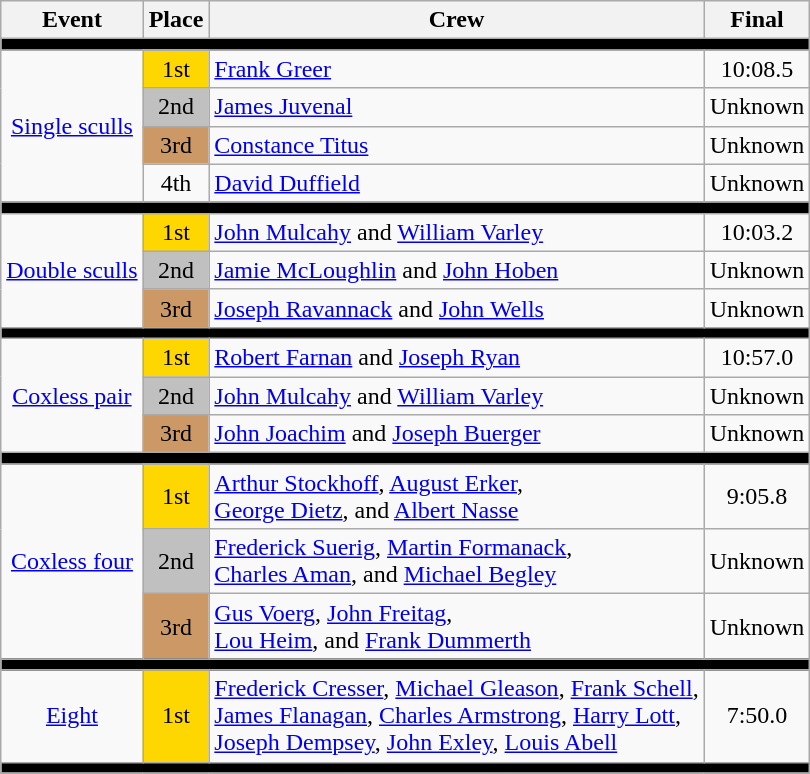<table class=wikitable style="text-align:center">
<tr>
<th>Event</th>
<th>Place</th>
<th>Crew</th>
<th>Final</th>
</tr>
<tr bgcolor=black>
<td colspan=4></td>
</tr>
<tr align=center>
<td rowspan=4><a href='#'>Single sculls</a></td>
<td bgcolor=gold>1st</td>
<td align=left><a href='#'>Frank Greer</a></td>
<td>10:08.5</td>
</tr>
<tr>
<td bgcolor=silver>2nd</td>
<td align=left><a href='#'>James Juvenal</a></td>
<td>Unknown</td>
</tr>
<tr>
<td bgcolor=cc9966>3rd</td>
<td align=left><a href='#'>Constance Titus</a></td>
<td>Unknown</td>
</tr>
<tr>
<td>4th</td>
<td align=left><a href='#'>David Duffield</a></td>
<td>Unknown</td>
</tr>
<tr bgcolor=black>
<td colspan=4></td>
</tr>
<tr align=center>
<td rowspan=3><a href='#'>Double sculls</a></td>
<td bgcolor=gold>1st</td>
<td align=left><a href='#'>John Mulcahy</a> and <a href='#'>William Varley</a></td>
<td>10:03.2</td>
</tr>
<tr>
<td bgcolor=silver>2nd</td>
<td align=left><a href='#'>Jamie McLoughlin</a> and <a href='#'>John Hoben</a></td>
<td>Unknown</td>
</tr>
<tr>
<td bgcolor=cc9966>3rd</td>
<td align=left><a href='#'>Joseph Ravannack</a> and <a href='#'>John Wells</a></td>
<td>Unknown</td>
</tr>
<tr bgcolor=black>
<td colspan=4></td>
</tr>
<tr align=center>
<td rowspan=3><a href='#'>Coxless pair</a></td>
<td bgcolor=gold>1st</td>
<td align=left><a href='#'>Robert Farnan</a> and <a href='#'>Joseph Ryan</a></td>
<td>10:57.0</td>
</tr>
<tr>
<td bgcolor=silver>2nd</td>
<td align=left><a href='#'>John Mulcahy</a> and <a href='#'>William Varley</a></td>
<td>Unknown</td>
</tr>
<tr>
<td bgcolor=cc9966>3rd</td>
<td align=left><a href='#'>John Joachim</a> and <a href='#'>Joseph Buerger</a></td>
<td>Unknown</td>
</tr>
<tr bgcolor=black>
<td colspan=4></td>
</tr>
<tr align=center>
<td rowspan=3><a href='#'>Coxless four</a></td>
<td bgcolor=gold>1st</td>
<td align=left><a href='#'>Arthur Stockhoff</a>, <a href='#'>August Erker</a>, <br><a href='#'>George Dietz</a>, and <a href='#'>Albert Nasse</a></td>
<td>9:05.8</td>
</tr>
<tr>
<td bgcolor=silver>2nd</td>
<td align=left><a href='#'>Frederick Suerig</a>, <a href='#'>Martin Formanack</a>, <br><a href='#'>Charles Aman</a>, and <a href='#'>Michael Begley</a></td>
<td>Unknown</td>
</tr>
<tr>
<td bgcolor=cc9966>3rd</td>
<td align=left><a href='#'>Gus Voerg</a>, <a href='#'>John Freitag</a>, <br><a href='#'>Lou Heim</a>, and <a href='#'>Frank Dummerth</a></td>
<td>Unknown</td>
</tr>
<tr bgcolor=black>
<td colspan=4></td>
</tr>
<tr align=center>
<td><a href='#'>Eight</a></td>
<td bgcolor=gold>1st</td>
<td align=left><a href='#'>Frederick Cresser</a>, <a href='#'>Michael Gleason</a>, <a href='#'>Frank Schell</a>, <br><a href='#'>James Flanagan</a>, <a href='#'>Charles Armstrong</a>, <a href='#'>Harry Lott</a>, <br><a href='#'>Joseph Dempsey</a>, <a href='#'>John Exley</a>, <a href='#'>Louis Abell</a></td>
<td>7:50.0</td>
</tr>
<tr bgcolor=black>
<td colspan=4></td>
</tr>
</table>
